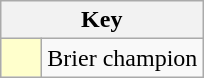<table class="wikitable" style="text-align: center;">
<tr>
<th colspan=2>Key</th>
</tr>
<tr>
<td style="background:#ffffcc; width:20px;"></td>
<td align=left>Brier champion</td>
</tr>
</table>
